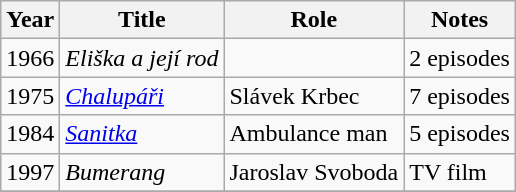<table class="wikitable sortable">
<tr>
<th>Year</th>
<th>Title</th>
<th>Role</th>
<th class="unsortable">Notes</th>
</tr>
<tr>
<td>1966</td>
<td><em>Eliška a její rod</em></td>
<td></td>
<td>2 episodes</td>
</tr>
<tr>
<td>1975</td>
<td><em><a href='#'>Chalupáři</a></em></td>
<td>Slávek Krbec</td>
<td>7 episodes</td>
</tr>
<tr>
<td>1984</td>
<td><em><a href='#'>Sanitka</a></em></td>
<td>Ambulance man</td>
<td>5 episodes</td>
</tr>
<tr>
<td>1997</td>
<td><em>Bumerang</em></td>
<td>Jaroslav Svoboda</td>
<td>TV film</td>
</tr>
<tr>
</tr>
</table>
